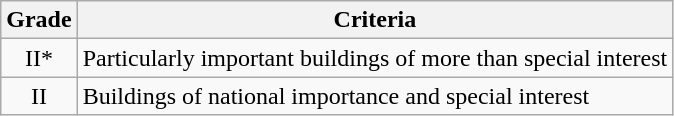<table class="wikitable">
<tr>
<th>Grade</th>
<th>Criteria</th>
</tr>
<tr>
<td align="center" >II*</td>
<td>Particularly important buildings of more than special interest</td>
</tr>
<tr>
<td align="center" >II</td>
<td>Buildings of national importance and special interest</td>
</tr>
</table>
